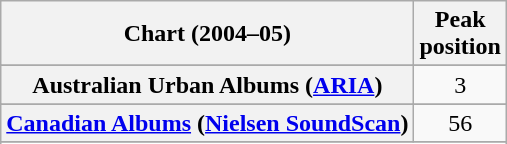<table class="wikitable sortable plainrowheaders">
<tr>
<th align="center">Chart (2004–05)</th>
<th align="center">Peak<br>position</th>
</tr>
<tr>
</tr>
<tr>
<th scope="row">Australian Urban Albums (<a href='#'>ARIA</a>)</th>
<td align="center">3</td>
</tr>
<tr>
</tr>
<tr>
</tr>
<tr>
</tr>
<tr>
<th scope="row"><a href='#'>Canadian Albums</a> (<a href='#'>Nielsen SoundScan</a>)</th>
<td align="center">56</td>
</tr>
<tr>
</tr>
<tr>
</tr>
<tr>
</tr>
<tr>
</tr>
<tr>
</tr>
<tr>
</tr>
<tr>
</tr>
<tr>
</tr>
<tr>
</tr>
<tr>
</tr>
<tr>
</tr>
<tr>
</tr>
<tr>
</tr>
<tr>
</tr>
</table>
